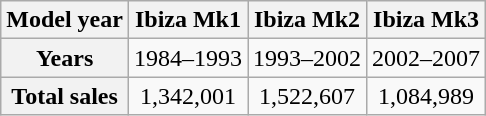<table class="wikitable" style="text-align:center">
<tr>
<th>Model year</th>
<th>Ibiza Mk1</th>
<th>Ibiza Mk2</th>
<th>Ibiza Mk3</th>
</tr>
<tr>
<th>Years</th>
<td>1984–1993</td>
<td>1993–2002</td>
<td>2002–2007</td>
</tr>
<tr>
<th>Total sales</th>
<td>1,342,001</td>
<td>1,522,607</td>
<td>1,084,989</td>
</tr>
</table>
